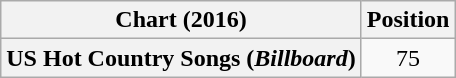<table class="wikitable sortable plainrowheaders" style="text-align:center">
<tr>
<th scope="col">Chart (2016)</th>
<th scope="col">Position</th>
</tr>
<tr>
<th scope="row">US Hot Country Songs (<em>Billboard</em>)</th>
<td>75</td>
</tr>
</table>
